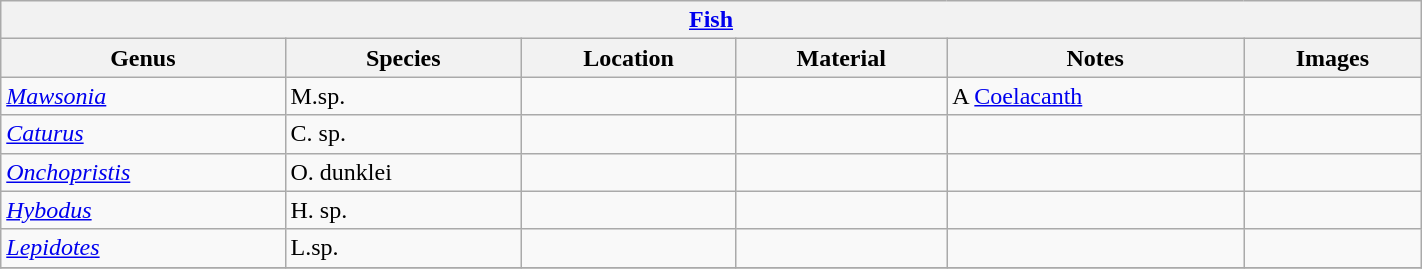<table class="wikitable" align="center" width="75%">
<tr>
<th colspan="6" align="center"><a href='#'>Fish</a></th>
</tr>
<tr>
<th>Genus</th>
<th>Species</th>
<th>Location</th>
<th>Material</th>
<th>Notes</th>
<th>Images</th>
</tr>
<tr>
<td><em><a href='#'>Mawsonia</a></em></td>
<td>M.sp.</td>
<td></td>
<td></td>
<td>A <a href='#'>Coelacanth</a></td>
<td><br></td>
</tr>
<tr>
<td><em><a href='#'>Caturus</a></em></td>
<td>C. sp.</td>
<td></td>
<td></td>
<td></td>
<td></td>
</tr>
<tr>
<td><em><a href='#'>Onchopristis</a></em></td>
<td>O. dunklei</td>
<td></td>
<td></td>
<td></td>
<td></td>
</tr>
<tr>
<td><em><a href='#'>Hybodus</a></em></td>
<td>H. sp.</td>
<td></td>
<td></td>
<td></td>
<td></td>
</tr>
<tr>
<td><em><a href='#'>Lepidotes</a></em></td>
<td>L.sp.</td>
<td></td>
<td></td>
<td></td>
<td></td>
</tr>
<tr>
</tr>
</table>
